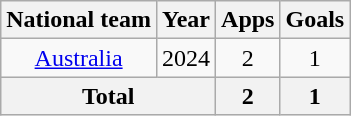<table class="wikitable" style="text-align:center">
<tr>
<th>National team</th>
<th>Year</th>
<th>Apps</th>
<th>Goals</th>
</tr>
<tr>
<td rowspan="1"><a href='#'>Australia</a></td>
<td>2024</td>
<td>2</td>
<td>1</td>
</tr>
<tr>
<th colspan="2">Total</th>
<th>2</th>
<th>1</th>
</tr>
</table>
